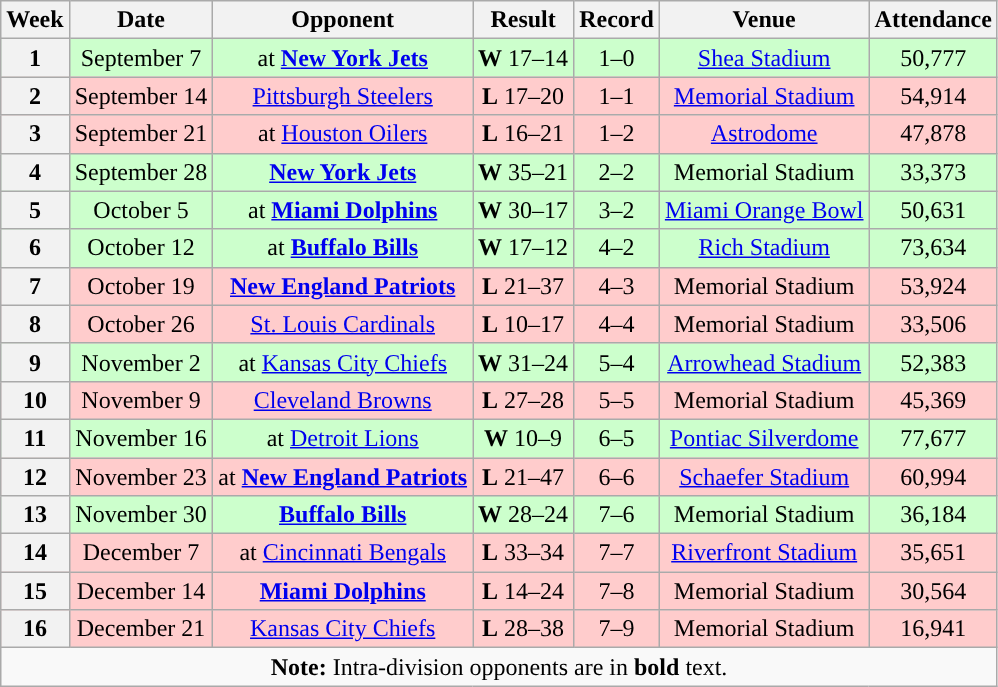<table class="wikitable" style="text-align:center">
<tr>
<th>Week</th>
<th>Date</th>
<th>Opponent</th>
<th>Result</th>
<th>Record</th>
<th>Venue</th>
<th>Attendance</th>
</tr>
<tr style="background:#cfc">
<th>1</th>
<td>September 7</td>
<td>at <strong><a href='#'>New York Jets</a></strong></td>
<td><strong>W</strong> 17–14</td>
<td>1–0</td>
<td><a href='#'>Shea Stadium</a></td>
<td>50,777</td>
</tr>
<tr style="background:#fcc">
<th>2</th>
<td>September 14</td>
<td><a href='#'>Pittsburgh Steelers</a></td>
<td><strong>L</strong> 17–20</td>
<td>1–1</td>
<td><a href='#'>Memorial Stadium</a></td>
<td>54,914</td>
</tr>
<tr style="background:#fcc">
<th>3</th>
<td>September 21</td>
<td>at <a href='#'>Houston Oilers</a></td>
<td><strong>L</strong> 16–21</td>
<td>1–2</td>
<td><a href='#'>Astrodome</a></td>
<td>47,878</td>
</tr>
<tr style="background:#cfc">
<th>4</th>
<td>September 28</td>
<td><strong><a href='#'>New York Jets</a></strong></td>
<td><strong>W</strong> 35–21</td>
<td>2–2</td>
<td>Memorial Stadium</td>
<td>33,373</td>
</tr>
<tr style="background:#cfc">
<th>5</th>
<td>October 5</td>
<td>at <strong><a href='#'>Miami Dolphins</a></strong></td>
<td><strong>W</strong> 30–17</td>
<td>3–2</td>
<td><a href='#'>Miami Orange Bowl</a></td>
<td>50,631</td>
</tr>
<tr style="background:#cfc">
<th>6</th>
<td>October 12</td>
<td>at <strong><a href='#'>Buffalo Bills</a></strong></td>
<td><strong>W</strong> 17–12</td>
<td>4–2</td>
<td><a href='#'>Rich Stadium</a></td>
<td>73,634</td>
</tr>
<tr style="background:#fcc">
<th>7</th>
<td>October 19</td>
<td><strong><a href='#'>New England Patriots</a></strong></td>
<td><strong>L</strong> 21–37</td>
<td>4–3</td>
<td>Memorial Stadium</td>
<td>53,924</td>
</tr>
<tr style="background:#fcc">
<th>8</th>
<td>October 26</td>
<td><a href='#'>St. Louis Cardinals</a></td>
<td><strong>L</strong> 10–17</td>
<td>4–4</td>
<td>Memorial Stadium</td>
<td>33,506</td>
</tr>
<tr style="background:#cfc">
<th>9</th>
<td>November 2</td>
<td>at <a href='#'>Kansas City Chiefs</a></td>
<td><strong>W</strong> 31–24</td>
<td>5–4</td>
<td><a href='#'>Arrowhead Stadium</a></td>
<td>52,383</td>
</tr>
<tr style="background:#fcc">
<th>10</th>
<td>November 9</td>
<td><a href='#'>Cleveland Browns</a></td>
<td><strong>L</strong> 27–28</td>
<td>5–5</td>
<td>Memorial Stadium</td>
<td>45,369</td>
</tr>
<tr style="background:#cfc">
<th>11</th>
<td>November 16</td>
<td>at <a href='#'>Detroit Lions</a></td>
<td><strong>W</strong> 10–9</td>
<td>6–5</td>
<td><a href='#'>Pontiac Silverdome</a></td>
<td>77,677</td>
</tr>
<tr style="background:#fcc">
<th>12</th>
<td>November 23</td>
<td>at <strong><a href='#'>New England Patriots</a></strong></td>
<td><strong>L</strong> 21–47</td>
<td>6–6</td>
<td><a href='#'>Schaefer Stadium</a></td>
<td>60,994</td>
</tr>
<tr style="background:#cfc">
<th>13</th>
<td>November 30</td>
<td><strong><a href='#'>Buffalo Bills</a></strong></td>
<td><strong>W</strong> 28–24</td>
<td>7–6</td>
<td>Memorial Stadium</td>
<td>36,184</td>
</tr>
<tr style="background:#fcc">
<th>14</th>
<td>December 7</td>
<td>at <a href='#'>Cincinnati Bengals</a></td>
<td><strong>L</strong> 33–34</td>
<td>7–7</td>
<td><a href='#'>Riverfront Stadium</a></td>
<td>35,651</td>
</tr>
<tr style="background:#fcc">
<th>15</th>
<td>December 14</td>
<td><strong><a href='#'>Miami Dolphins</a></strong></td>
<td><strong>L</strong> 14–24</td>
<td>7–8</td>
<td>Memorial Stadium</td>
<td>30,564</td>
</tr>
<tr style="background:#fcc">
<th>16</th>
<td>December 21</td>
<td><a href='#'>Kansas City Chiefs</a></td>
<td><strong>L</strong> 28–38</td>
<td>7–9</td>
<td>Memorial Stadium</td>
<td>16,941</td>
</tr>
<tr>
<td colspan="7"><strong>Note:</strong> Intra-division opponents are in <strong>bold</strong> text.</td>
</tr>
</table>
